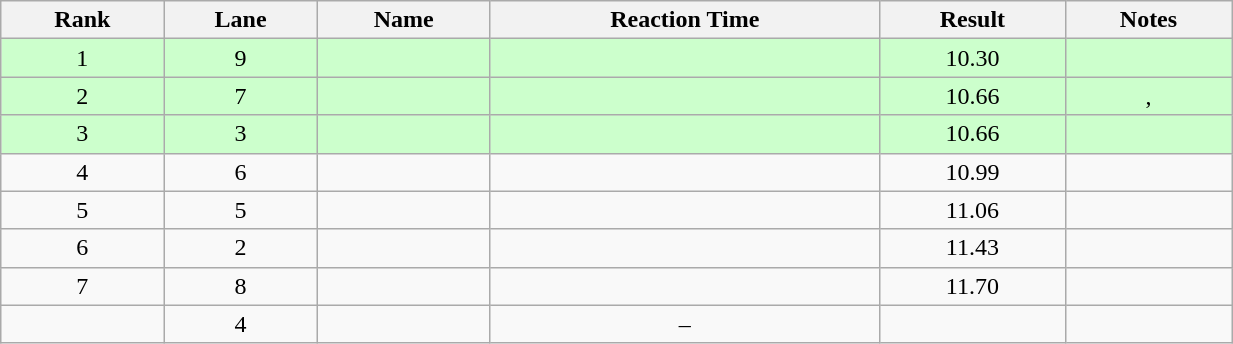<table class="wikitable" style="text-align:center;width: 65%">
<tr>
<th>Rank</th>
<th>Lane</th>
<th>Name</th>
<th>Reaction Time</th>
<th>Result</th>
<th>Notes</th>
</tr>
<tr bgcolor=ccffcc>
<td>1</td>
<td>9</td>
<td align="left"></td>
<td></td>
<td>10.30</td>
<td></td>
</tr>
<tr bgcolor=ccffcc>
<td>2</td>
<td>7</td>
<td align="left"></td>
<td></td>
<td>10.66</td>
<td>, </td>
</tr>
<tr bgcolor=ccffcc>
<td>3</td>
<td>3</td>
<td align="left"></td>
<td></td>
<td>10.66</td>
<td></td>
</tr>
<tr>
<td>4</td>
<td>6</td>
<td align="left"></td>
<td></td>
<td>10.99</td>
<td></td>
</tr>
<tr>
<td>5</td>
<td>5</td>
<td align="left"></td>
<td></td>
<td>11.06</td>
<td></td>
</tr>
<tr>
<td>6</td>
<td>2</td>
<td align="left"></td>
<td></td>
<td>11.43</td>
<td></td>
</tr>
<tr>
<td>7</td>
<td>8</td>
<td align="left"></td>
<td></td>
<td>11.70</td>
<td></td>
</tr>
<tr>
<td></td>
<td>4</td>
<td align="left"></td>
<td>–</td>
<td></td>
<td></td>
</tr>
</table>
